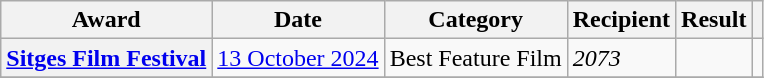<table class="wikitable sortable plainrowheaders">
<tr>
<th>Award</th>
<th>Date</th>
<th>Category</th>
<th>Recipient</th>
<th>Result</th>
<th></th>
</tr>
<tr>
<th scope="row"><a href='#'>Sitges Film Festival</a></th>
<td><a href='#'>13 October 2024</a></td>
<td>Best Feature Film</td>
<td><em>2073</em></td>
<td></td>
<td align="center"></td>
</tr>
<tr>
</tr>
</table>
